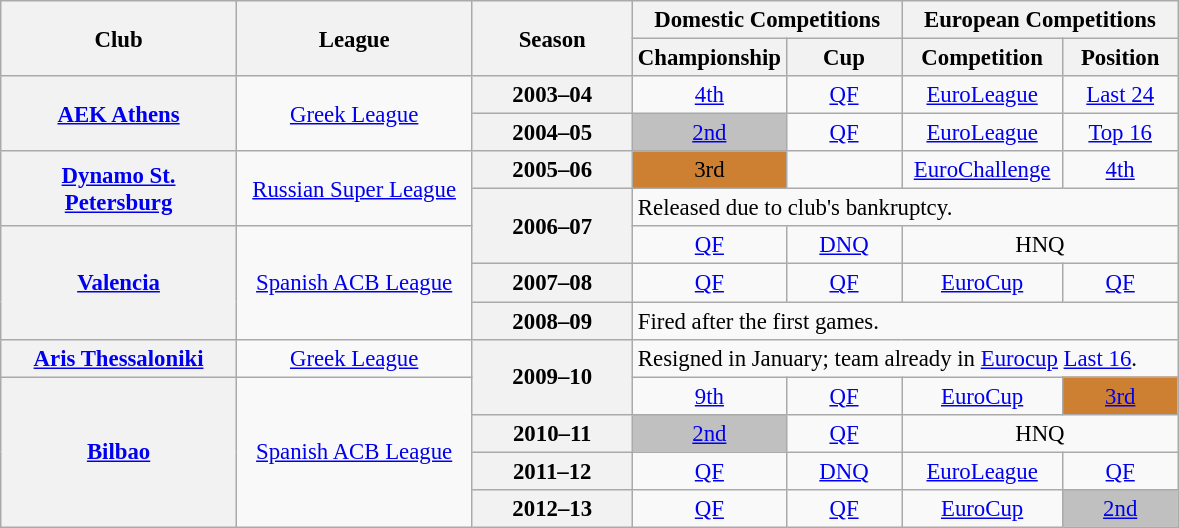<table class="wikitable" style="text-align:center; font-size:95%">
<tr>
<th width="150" rowspan=2>Club</th>
<th width="150" rowspan=2>League</th>
<th width="100" rowspan=2>Season</th>
<th colspan=2>Domestic Competitions</th>
<th colspan=2>European Competitions</th>
</tr>
<tr>
<th width="70">Championship</th>
<th width="70">Cup</th>
<th width="100">Competition</th>
<th width="70">Position</th>
</tr>
<tr>
<th rowspan=2><a href='#'>AEK Athens</a></th>
<td rowspan=2><a href='#'>Greek League</a></td>
<th>2003–04</th>
<td><a href='#'>4th</a></td>
<td><a href='#'>QF</a></td>
<td><a href='#'>EuroLeague</a></td>
<td><a href='#'>Last 24</a></td>
</tr>
<tr>
<th>2004–05</th>
<td style="background:silver"><a href='#'>2nd</a></td>
<td><a href='#'>QF</a></td>
<td><a href='#'>EuroLeague</a></td>
<td><a href='#'>Top 16</a></td>
</tr>
<tr>
<th rowspan=2><a href='#'>Dynamo St. Petersburg</a></th>
<td rowspan=2><a href='#'>Russian Super League</a></td>
<th>2005–06</th>
<td style="background:#CD7F32">3rd</td>
<td></td>
<td><a href='#'>EuroChallenge</a></td>
<td><a href='#'>4th</a></td>
</tr>
<tr>
<th rowspan=2>2006–07</th>
<td colspan=4 style="text-align:left">Released due to club's bankruptcy.</td>
</tr>
<tr>
<th rowspan=3><a href='#'>Valencia</a></th>
<td rowspan=3><a href='#'>Spanish ACB League</a></td>
<td><a href='#'>QF</a></td>
<td><a href='#'>DNQ</a></td>
<td colspan=2>HNQ</td>
</tr>
<tr>
<th>2007–08</th>
<td><a href='#'>QF</a></td>
<td><a href='#'>QF</a></td>
<td><a href='#'>EuroCup</a></td>
<td><a href='#'>QF</a></td>
</tr>
<tr>
<th>2008–09</th>
<td colspan=4 style="text-align:left">Fired after the first games.</td>
</tr>
<tr>
<th><a href='#'>Aris Thessaloniki</a></th>
<td><a href='#'>Greek League</a></td>
<th rowspan=2>2009–10</th>
<td colspan=4 style="text-align:left">Resigned in January; team already in <a href='#'>Eurocup</a> <a href='#'>Last 16</a>.</td>
</tr>
<tr>
<th rowspan=4><a href='#'>Bilbao</a></th>
<td rowspan=4><a href='#'>Spanish ACB League</a></td>
<td><a href='#'>9th</a></td>
<td><a href='#'>QF</a></td>
<td><a href='#'>EuroCup</a></td>
<td style="background:#CD7F32"><a href='#'>3rd</a></td>
</tr>
<tr>
<th>2010–11</th>
<td style="background:silver"><a href='#'>2nd</a></td>
<td><a href='#'>QF</a></td>
<td colspan=2>HNQ</td>
</tr>
<tr>
<th>2011–12</th>
<td><a href='#'>QF</a></td>
<td><a href='#'>DNQ</a></td>
<td><a href='#'>EuroLeague</a></td>
<td><a href='#'>QF</a></td>
</tr>
<tr>
<th>2012–13</th>
<td><a href='#'>QF</a></td>
<td><a href='#'>QF</a></td>
<td><a href='#'>EuroCup</a></td>
<td style="background:silver"><a href='#'>2nd</a></td>
</tr>
</table>
